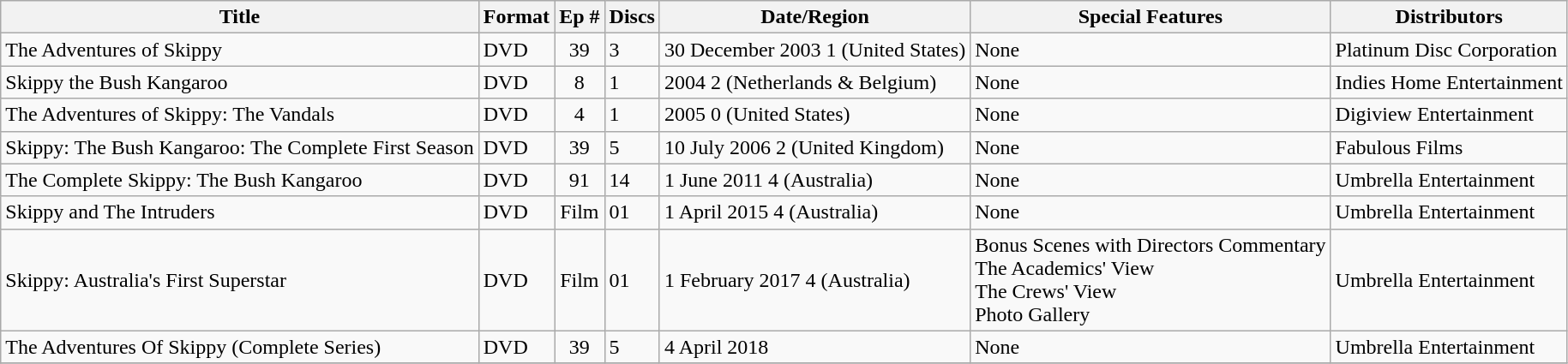<table class="wikitable">
<tr>
<th>Title</th>
<th>Format</th>
<th>Ep #</th>
<th>Discs</th>
<th>Date/Region</th>
<th>Special Features</th>
<th>Distributors</th>
</tr>
<tr>
<td>The Adventures of Skippy</td>
<td>DVD</td>
<td style="text-align:center;">39</td>
<td>3</td>
<td>30 December 2003 1 (United States)</td>
<td>None</td>
<td>Platinum Disc Corporation</td>
</tr>
<tr>
<td>Skippy the Bush Kangaroo</td>
<td>DVD</td>
<td style="text-align:center;">8</td>
<td>1</td>
<td>2004 2 (Netherlands & Belgium)</td>
<td>None</td>
<td>Indies Home Entertainment</td>
</tr>
<tr>
<td>The Adventures of Skippy: The Vandals</td>
<td>DVD</td>
<td style="text-align:center;">4</td>
<td>1</td>
<td>2005 0 (United States)</td>
<td>None</td>
<td>Digiview Entertainment</td>
</tr>
<tr>
<td>Skippy: The Bush Kangaroo: The Complete First Season</td>
<td>DVD</td>
<td style="text-align:center;">39</td>
<td>5</td>
<td>10 July 2006 2 (United Kingdom)</td>
<td>None</td>
<td>Fabulous Films</td>
</tr>
<tr>
<td>The Complete Skippy: The Bush Kangaroo</td>
<td>DVD</td>
<td style="text-align:center;">91</td>
<td>14</td>
<td>1 June 2011 4 (Australia)</td>
<td>None</td>
<td>Umbrella Entertainment</td>
</tr>
<tr>
<td>Skippy and The Intruders</td>
<td>DVD</td>
<td style="text-align:center;">Film</td>
<td>01</td>
<td>1 April 2015 4 (Australia)</td>
<td>None</td>
<td>Umbrella Entertainment</td>
</tr>
<tr>
<td>Skippy: Australia's First Superstar</td>
<td>DVD</td>
<td style="text-align:center;">Film</td>
<td>01</td>
<td>1 February 2017 4 (Australia)</td>
<td>Bonus Scenes with Directors Commentary<br>The Academics' View<br>The Crews' View<br>Photo Gallery</td>
<td>Umbrella Entertainment</td>
</tr>
<tr>
<td>The Adventures Of Skippy (Complete Series)</td>
<td>DVD</td>
<td style="text-align:center;">39</td>
<td>5</td>
<td>4 April 2018</td>
<td>None</td>
<td>Umbrella Entertainment</td>
</tr>
<tr>
</tr>
</table>
